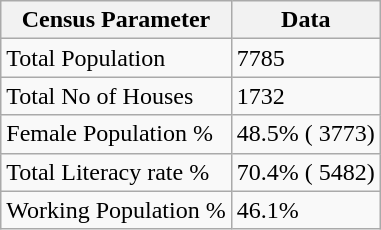<table class="wikitable">
<tr>
<th>Census Parameter</th>
<th>Data</th>
</tr>
<tr>
<td>Total Population</td>
<td>7785</td>
</tr>
<tr>
<td>Total No of Houses</td>
<td>1732</td>
</tr>
<tr>
<td>Female Population %</td>
<td>48.5% ( 3773)</td>
</tr>
<tr>
<td>Total Literacy rate %</td>
<td>70.4% ( 5482)</td>
</tr>
<tr>
<td>Working Population %</td>
<td>46.1%</td>
</tr>
</table>
